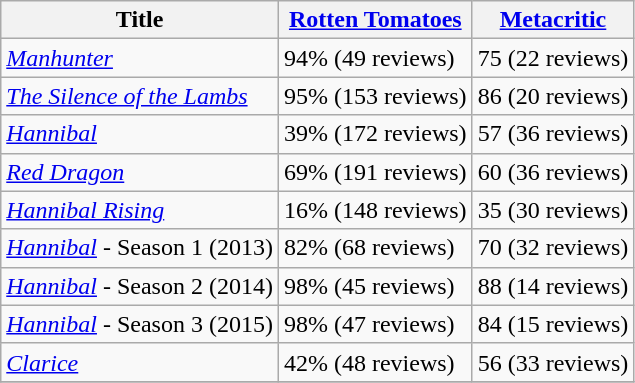<table class="wikitable" border="1">
<tr>
<th>Title</th>
<th><a href='#'>Rotten Tomatoes</a></th>
<th><a href='#'>Metacritic</a></th>
</tr>
<tr>
<td><em><a href='#'>Manhunter</a></em></td>
<td>94% (49 reviews)</td>
<td>75 (22 reviews)</td>
</tr>
<tr>
<td><em><a href='#'>The Silence of the Lambs</a></em></td>
<td>95% (153 reviews)</td>
<td>86 (20 reviews)</td>
</tr>
<tr>
<td><em><a href='#'>Hannibal</a></em></td>
<td>39% (172 reviews)</td>
<td>57 (36 reviews)</td>
</tr>
<tr>
<td><em><a href='#'>Red Dragon</a></em></td>
<td>69% (191 reviews)</td>
<td>60 (36 reviews)</td>
</tr>
<tr>
<td><em><a href='#'>Hannibal Rising</a></em></td>
<td>16% (148 reviews)</td>
<td>35 (30 reviews)</td>
</tr>
<tr>
<td><em><a href='#'>Hannibal</a></em> - Season 1 (2013)</td>
<td>82% (68 reviews)</td>
<td>70 (32 reviews)</td>
</tr>
<tr>
<td><em><a href='#'>Hannibal</a></em> - Season 2 (2014)</td>
<td>98% (45 reviews)</td>
<td>88 (14 reviews)</td>
</tr>
<tr>
<td><em><a href='#'>Hannibal</a></em> - Season 3 (2015)</td>
<td>98% (47 reviews)</td>
<td>84 (15 reviews)</td>
</tr>
<tr>
<td><em><a href='#'>Clarice</a></em></td>
<td>42% (48 reviews)</td>
<td>56 (33 reviews)</td>
</tr>
<tr>
</tr>
</table>
